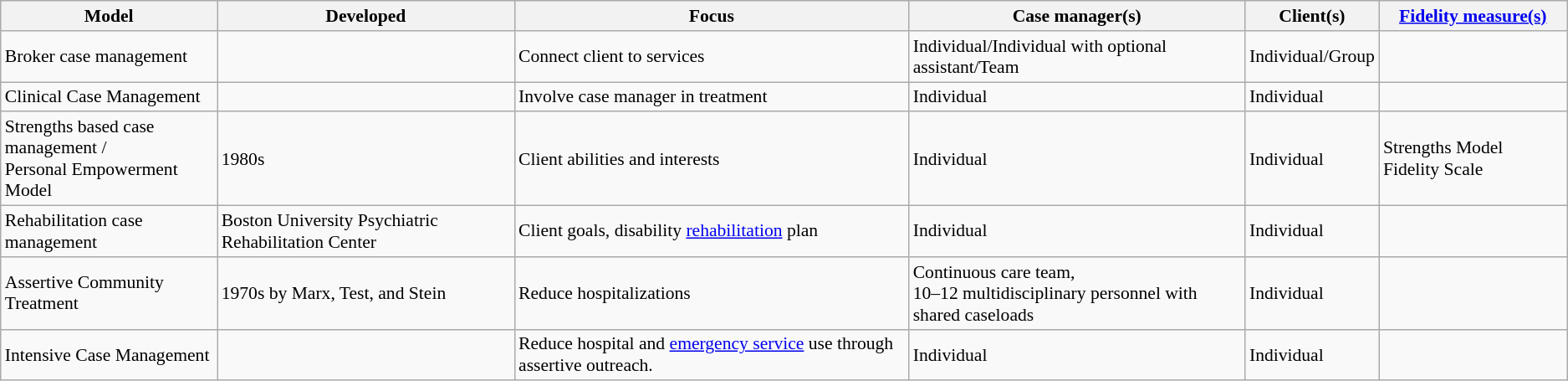<table class="wikitable" style="font-size:90%">
<tr>
<th>Model</th>
<th>Developed</th>
<th>Focus</th>
<th>Case manager(s)</th>
<th>Client(s)</th>
<th><a href='#'>Fidelity measure(s)</a></th>
</tr>
<tr>
<td>Broker case management</td>
<td></td>
<td>Connect client to services</td>
<td>Individual/Individual with optional assistant/Team</td>
<td>Individual/Group</td>
<td></td>
</tr>
<tr>
<td>Clinical Case Management</td>
<td></td>
<td>Involve case manager in treatment</td>
<td>Individual</td>
<td>Individual</td>
<td></td>
</tr>
<tr>
<td>Strengths based case management /<br>Personal Empowerment Model</td>
<td>1980s</td>
<td>Client abilities and interests</td>
<td>Individual</td>
<td>Individual</td>
<td>Strengths Model Fidelity Scale</td>
</tr>
<tr>
<td>Rehabilitation case management</td>
<td>Boston University Psychiatric Rehabilitation Center</td>
<td>Client goals, disability <a href='#'>rehabilitation</a> plan</td>
<td>Individual</td>
<td>Individual</td>
<td></td>
</tr>
<tr>
<td>Assertive Community Treatment</td>
<td>1970s by Marx, Test, and Stein</td>
<td>Reduce hospitalizations</td>
<td>Continuous care team,<br>10–12 multidisciplinary personnel with shared caseloads</td>
<td>Individual</td>
<td></td>
</tr>
<tr>
<td>Intensive Case Management</td>
<td></td>
<td>Reduce hospital and <a href='#'>emergency service</a> use through assertive outreach.</td>
<td>Individual</td>
<td>Individual</td>
<td></td>
</tr>
</table>
